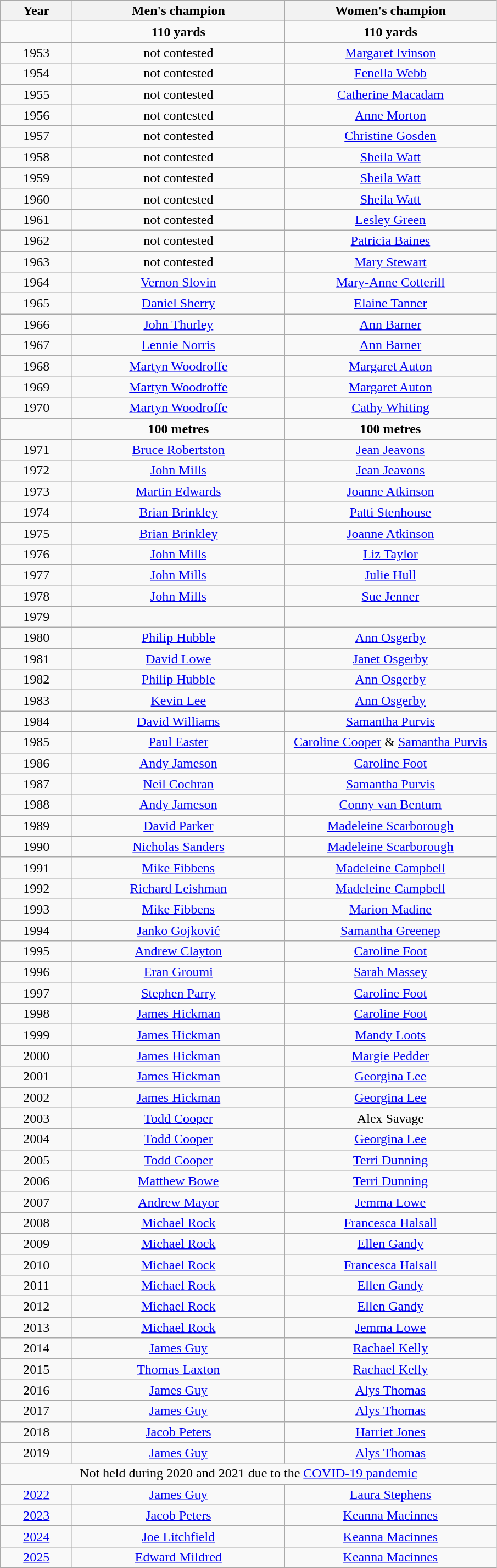<table class="wikitable" style="text-align:center">
<tr>
<th width=80>Year</th>
<th width=250>Men's champion</th>
<th width=250>Women's champion</th>
</tr>
<tr>
<td></td>
<td><strong>110 yards</strong></td>
<td><strong>110 yards</strong></td>
</tr>
<tr>
<td>1953</td>
<td>not contested</td>
<td><a href='#'>Margaret Ivinson</a></td>
</tr>
<tr>
<td>1954</td>
<td>not contested</td>
<td><a href='#'>Fenella Webb</a></td>
</tr>
<tr>
<td>1955</td>
<td>not contested</td>
<td><a href='#'>Catherine Macadam</a></td>
</tr>
<tr>
<td>1956</td>
<td>not contested</td>
<td><a href='#'>Anne Morton</a></td>
</tr>
<tr>
<td>1957</td>
<td>not contested</td>
<td><a href='#'>Christine Gosden</a></td>
</tr>
<tr>
<td>1958</td>
<td>not contested</td>
<td><a href='#'>Sheila Watt</a></td>
</tr>
<tr>
<td>1959</td>
<td>not contested</td>
<td><a href='#'>Sheila Watt</a></td>
</tr>
<tr>
<td>1960</td>
<td>not contested</td>
<td><a href='#'>Sheila Watt</a></td>
</tr>
<tr>
<td>1961</td>
<td>not contested</td>
<td><a href='#'>Lesley Green</a></td>
</tr>
<tr>
<td>1962</td>
<td>not contested</td>
<td><a href='#'>Patricia Baines</a></td>
</tr>
<tr>
<td>1963</td>
<td>not contested</td>
<td><a href='#'>Mary Stewart</a></td>
</tr>
<tr>
<td>1964</td>
<td><a href='#'>Vernon Slovin</a></td>
<td><a href='#'>Mary-Anne Cotterill</a></td>
</tr>
<tr>
<td>1965</td>
<td><a href='#'>Daniel Sherry</a></td>
<td><a href='#'>Elaine Tanner</a></td>
</tr>
<tr>
<td>1966</td>
<td><a href='#'>John Thurley</a></td>
<td><a href='#'>Ann Barner</a></td>
</tr>
<tr>
<td>1967</td>
<td><a href='#'>Lennie Norris</a></td>
<td><a href='#'>Ann Barner</a></td>
</tr>
<tr>
<td>1968</td>
<td><a href='#'>Martyn Woodroffe</a></td>
<td><a href='#'>Margaret Auton</a></td>
</tr>
<tr>
<td>1969</td>
<td><a href='#'>Martyn Woodroffe</a></td>
<td><a href='#'>Margaret Auton</a></td>
</tr>
<tr>
<td>1970</td>
<td><a href='#'>Martyn Woodroffe</a></td>
<td><a href='#'>Cathy Whiting</a></td>
</tr>
<tr>
<td></td>
<td><strong>100 metres</strong></td>
<td><strong>100 metres</strong></td>
</tr>
<tr>
<td>1971</td>
<td><a href='#'>Bruce Robertston</a></td>
<td><a href='#'>Jean Jeavons</a></td>
</tr>
<tr>
<td>1972</td>
<td><a href='#'>John Mills</a></td>
<td><a href='#'>Jean Jeavons</a></td>
</tr>
<tr>
<td>1973</td>
<td><a href='#'>Martin Edwards</a></td>
<td><a href='#'>Joanne Atkinson</a></td>
</tr>
<tr>
<td>1974</td>
<td><a href='#'>Brian Brinkley</a></td>
<td><a href='#'>Patti Stenhouse</a></td>
</tr>
<tr>
<td>1975</td>
<td><a href='#'>Brian Brinkley</a></td>
<td><a href='#'>Joanne Atkinson</a></td>
</tr>
<tr>
<td>1976</td>
<td><a href='#'>John Mills</a></td>
<td><a href='#'>Liz Taylor</a></td>
</tr>
<tr>
<td>1977</td>
<td><a href='#'>John Mills</a></td>
<td><a href='#'>Julie Hull</a></td>
</tr>
<tr>
<td>1978</td>
<td><a href='#'>John Mills</a></td>
<td><a href='#'>Sue Jenner</a></td>
</tr>
<tr>
<td>1979</td>
<td></td>
<td></td>
</tr>
<tr>
<td>1980</td>
<td><a href='#'>Philip Hubble</a></td>
<td><a href='#'>Ann Osgerby</a></td>
</tr>
<tr>
<td>1981</td>
<td><a href='#'>David Lowe</a></td>
<td><a href='#'>Janet Osgerby</a></td>
</tr>
<tr>
<td>1982</td>
<td><a href='#'>Philip Hubble</a></td>
<td><a href='#'>Ann Osgerby</a></td>
</tr>
<tr>
<td>1983</td>
<td><a href='#'>Kevin Lee</a></td>
<td><a href='#'>Ann Osgerby</a></td>
</tr>
<tr>
<td>1984</td>
<td><a href='#'>David Williams</a></td>
<td><a href='#'>Samantha Purvis</a></td>
</tr>
<tr>
<td>1985</td>
<td><a href='#'>Paul Easter</a></td>
<td><a href='#'>Caroline Cooper</a> & <a href='#'>Samantha Purvis</a></td>
</tr>
<tr>
<td>1986</td>
<td><a href='#'>Andy Jameson</a></td>
<td><a href='#'>Caroline Foot</a></td>
</tr>
<tr>
<td>1987</td>
<td><a href='#'>Neil Cochran</a></td>
<td><a href='#'>Samantha Purvis</a></td>
</tr>
<tr>
<td>1988</td>
<td><a href='#'>Andy Jameson</a></td>
<td><a href='#'>Conny van Bentum</a></td>
</tr>
<tr>
<td>1989</td>
<td><a href='#'>David Parker</a></td>
<td><a href='#'>Madeleine Scarborough</a></td>
</tr>
<tr>
<td>1990</td>
<td><a href='#'>Nicholas Sanders</a></td>
<td><a href='#'>Madeleine Scarborough</a></td>
</tr>
<tr>
<td>1991</td>
<td><a href='#'>Mike Fibbens</a></td>
<td><a href='#'>Madeleine Campbell</a></td>
</tr>
<tr>
<td>1992</td>
<td><a href='#'>Richard Leishman</a></td>
<td><a href='#'>Madeleine Campbell</a></td>
</tr>
<tr>
<td>1993</td>
<td><a href='#'>Mike Fibbens</a></td>
<td><a href='#'>Marion Madine</a></td>
</tr>
<tr>
<td>1994</td>
<td><a href='#'>Janko Gojković</a></td>
<td><a href='#'>Samantha Greenep</a></td>
</tr>
<tr>
<td>1995</td>
<td><a href='#'>Andrew Clayton</a></td>
<td><a href='#'>Caroline Foot</a></td>
</tr>
<tr>
<td>1996</td>
<td><a href='#'>Eran Groumi</a></td>
<td><a href='#'>Sarah Massey</a></td>
</tr>
<tr>
<td>1997</td>
<td><a href='#'>Stephen Parry</a></td>
<td><a href='#'>Caroline Foot</a></td>
</tr>
<tr>
<td>1998</td>
<td><a href='#'>James Hickman</a></td>
<td><a href='#'>Caroline Foot</a></td>
</tr>
<tr>
<td>1999</td>
<td><a href='#'>James Hickman</a></td>
<td><a href='#'>Mandy Loots</a></td>
</tr>
<tr>
<td>2000</td>
<td><a href='#'>James Hickman</a></td>
<td><a href='#'>Margie Pedder</a></td>
</tr>
<tr>
<td>2001</td>
<td><a href='#'>James Hickman</a></td>
<td><a href='#'>Georgina Lee</a></td>
</tr>
<tr>
<td>2002</td>
<td><a href='#'>James Hickman</a></td>
<td><a href='#'>Georgina Lee</a></td>
</tr>
<tr>
<td>2003</td>
<td><a href='#'>Todd Cooper</a></td>
<td>Alex Savage</td>
</tr>
<tr>
<td>2004</td>
<td><a href='#'>Todd Cooper</a></td>
<td><a href='#'>Georgina Lee</a></td>
</tr>
<tr>
<td>2005</td>
<td><a href='#'>Todd Cooper</a></td>
<td><a href='#'>Terri Dunning</a></td>
</tr>
<tr>
<td>2006</td>
<td><a href='#'>Matthew Bowe</a></td>
<td><a href='#'>Terri Dunning</a></td>
</tr>
<tr>
<td>2007</td>
<td><a href='#'>Andrew Mayor</a></td>
<td><a href='#'>Jemma Lowe</a></td>
</tr>
<tr>
<td>2008</td>
<td><a href='#'>Michael Rock</a></td>
<td><a href='#'>Francesca Halsall</a></td>
</tr>
<tr>
<td>2009</td>
<td><a href='#'>Michael Rock</a></td>
<td><a href='#'>Ellen Gandy</a></td>
</tr>
<tr>
<td>2010</td>
<td><a href='#'>Michael Rock</a></td>
<td><a href='#'>Francesca Halsall</a></td>
</tr>
<tr>
<td>2011</td>
<td><a href='#'>Michael Rock</a></td>
<td><a href='#'>Ellen Gandy</a></td>
</tr>
<tr>
<td>2012</td>
<td><a href='#'>Michael Rock</a></td>
<td><a href='#'>Ellen Gandy</a></td>
</tr>
<tr>
<td>2013</td>
<td><a href='#'>Michael Rock</a></td>
<td><a href='#'>Jemma Lowe</a></td>
</tr>
<tr>
<td>2014</td>
<td><a href='#'>James Guy</a></td>
<td><a href='#'>Rachael Kelly</a></td>
</tr>
<tr>
<td>2015</td>
<td><a href='#'>Thomas Laxton</a></td>
<td><a href='#'>Rachael Kelly</a></td>
</tr>
<tr>
<td>2016</td>
<td><a href='#'>James Guy</a></td>
<td><a href='#'>Alys Thomas</a></td>
</tr>
<tr>
<td>2017</td>
<td><a href='#'>James Guy</a></td>
<td><a href='#'>Alys Thomas</a></td>
</tr>
<tr>
<td>2018</td>
<td><a href='#'>Jacob Peters</a></td>
<td><a href='#'>Harriet Jones</a></td>
</tr>
<tr>
<td>2019</td>
<td><a href='#'>James Guy</a></td>
<td><a href='#'>Alys Thomas</a></td>
</tr>
<tr>
<td colspan=4>Not held during 2020 and 2021 due to the <a href='#'>COVID-19 pandemic</a></td>
</tr>
<tr>
<td><a href='#'>2022</a></td>
<td><a href='#'>James Guy</a></td>
<td><a href='#'>Laura Stephens</a></td>
</tr>
<tr>
<td><a href='#'>2023</a></td>
<td><a href='#'>Jacob Peters</a></td>
<td><a href='#'>Keanna Macinnes</a></td>
</tr>
<tr>
<td><a href='#'>2024</a></td>
<td><a href='#'>Joe Litchfield</a></td>
<td><a href='#'>Keanna Macinnes</a></td>
</tr>
<tr>
<td><a href='#'>2025</a></td>
<td><a href='#'>Edward Mildred</a></td>
<td><a href='#'>Keanna Macinnes</a></td>
</tr>
</table>
